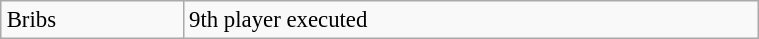<table class="wikitable plainrowheaders floatright" style="font-size: 95%; margin: 10px;" align="right" width="40%">
<tr>
<td>Bribs</td>
<td>9th player executed</td>
</tr>
</table>
